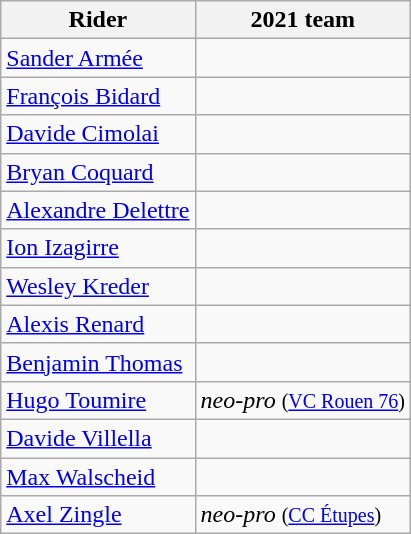<table class="wikitable">
<tr>
<th>Rider</th>
<th>2021 team</th>
</tr>
<tr>
<td><a href='#'>Sander Armée</a></td>
<td></td>
</tr>
<tr>
<td><a href='#'>François Bidard</a></td>
<td></td>
</tr>
<tr>
<td><a href='#'>Davide Cimolai</a></td>
<td></td>
</tr>
<tr>
<td><a href='#'>Bryan Coquard</a></td>
<td></td>
</tr>
<tr>
<td><a href='#'>Alexandre Delettre</a></td>
<td></td>
</tr>
<tr>
<td><a href='#'>Ion Izagirre</a></td>
<td></td>
</tr>
<tr>
<td><a href='#'>Wesley Kreder</a></td>
<td></td>
</tr>
<tr>
<td><a href='#'>Alexis Renard</a></td>
<td></td>
</tr>
<tr>
<td><a href='#'>Benjamin Thomas</a></td>
<td></td>
</tr>
<tr>
<td><a href='#'>Hugo Toumire</a></td>
<td><em>neo-pro</em> <small>(<a href='#'>VC Rouen 76</a>)</small></td>
</tr>
<tr>
<td><a href='#'>Davide Villella</a></td>
<td></td>
</tr>
<tr>
<td><a href='#'>Max Walscheid</a></td>
<td></td>
</tr>
<tr>
<td><a href='#'>Axel Zingle</a></td>
<td><em>neo-pro</em> <small>(<a href='#'>CC Étupes</a>)</small></td>
</tr>
</table>
